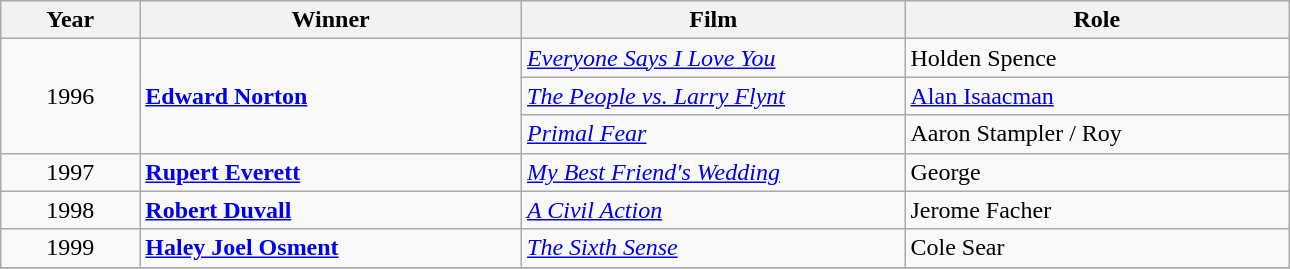<table class="wikitable" width="68%" cellpadding="5">
<tr>
<th width="100"><strong>Year</strong></th>
<th width="300"><strong>Winner</strong></th>
<th width="300"><strong>Film</strong></th>
<th width="300"><strong>Role</strong></th>
</tr>
<tr>
<td rowspan="3" style="text-align:center;">1996</td>
<td rowspan="3"><strong><a href='#'>Edward Norton</a></strong></td>
<td><em><a href='#'>Everyone Says I Love You</a></em></td>
<td>Holden Spence</td>
</tr>
<tr>
<td><em><a href='#'>The People vs. Larry Flynt</a></em></td>
<td><a href='#'>Alan Isaacman</a></td>
</tr>
<tr>
<td><em><a href='#'>Primal Fear</a></em></td>
<td>Aaron Stampler / Roy</td>
</tr>
<tr>
<td style="text-align:center;">1997</td>
<td><strong><a href='#'>Rupert Everett</a></strong></td>
<td><em><a href='#'>My Best Friend's Wedding</a></em></td>
<td>George</td>
</tr>
<tr>
<td style="text-align:center;">1998</td>
<td><strong><a href='#'>Robert Duvall</a></strong></td>
<td><em><a href='#'>A Civil Action</a></em></td>
<td>Jerome Facher</td>
</tr>
<tr>
<td style="text-align:center;">1999</td>
<td><strong><a href='#'>Haley Joel Osment</a></strong></td>
<td><em><a href='#'>The Sixth Sense</a></em></td>
<td>Cole Sear</td>
</tr>
<tr>
</tr>
</table>
